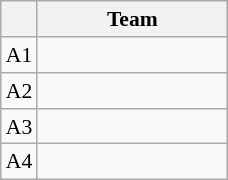<table class="wikitable" style="display:inline-table; font-size:90%;">
<tr>
<th></th>
<th width=120>Team</th>
</tr>
<tr>
<td align=center>A1</td>
<td></td>
</tr>
<tr>
<td align=center>A2</td>
<td></td>
</tr>
<tr>
<td align=center>A3</td>
<td></td>
</tr>
<tr>
<td align=center>A4</td>
<td></td>
</tr>
</table>
